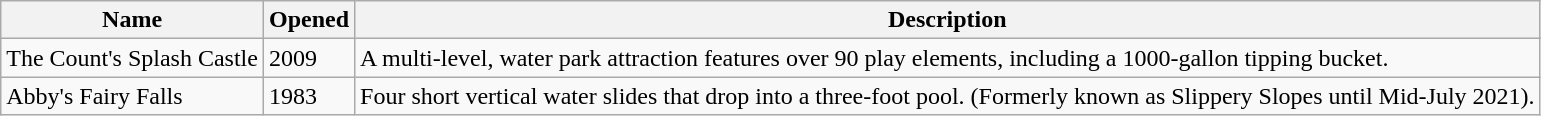<table class="wikitable">
<tr>
<th>Name</th>
<th>Opened</th>
<th>Description</th>
</tr>
<tr>
<td>The Count's Splash Castle</td>
<td>2009</td>
<td>A multi-level, water park attraction features over 90 play elements, including a 1000-gallon tipping bucket.</td>
</tr>
<tr>
<td>Abby's Fairy Falls</td>
<td>1983</td>
<td>Four short vertical water slides that drop into a three-foot pool. (Formerly known as Slippery Slopes until Mid-July 2021).</td>
</tr>
</table>
